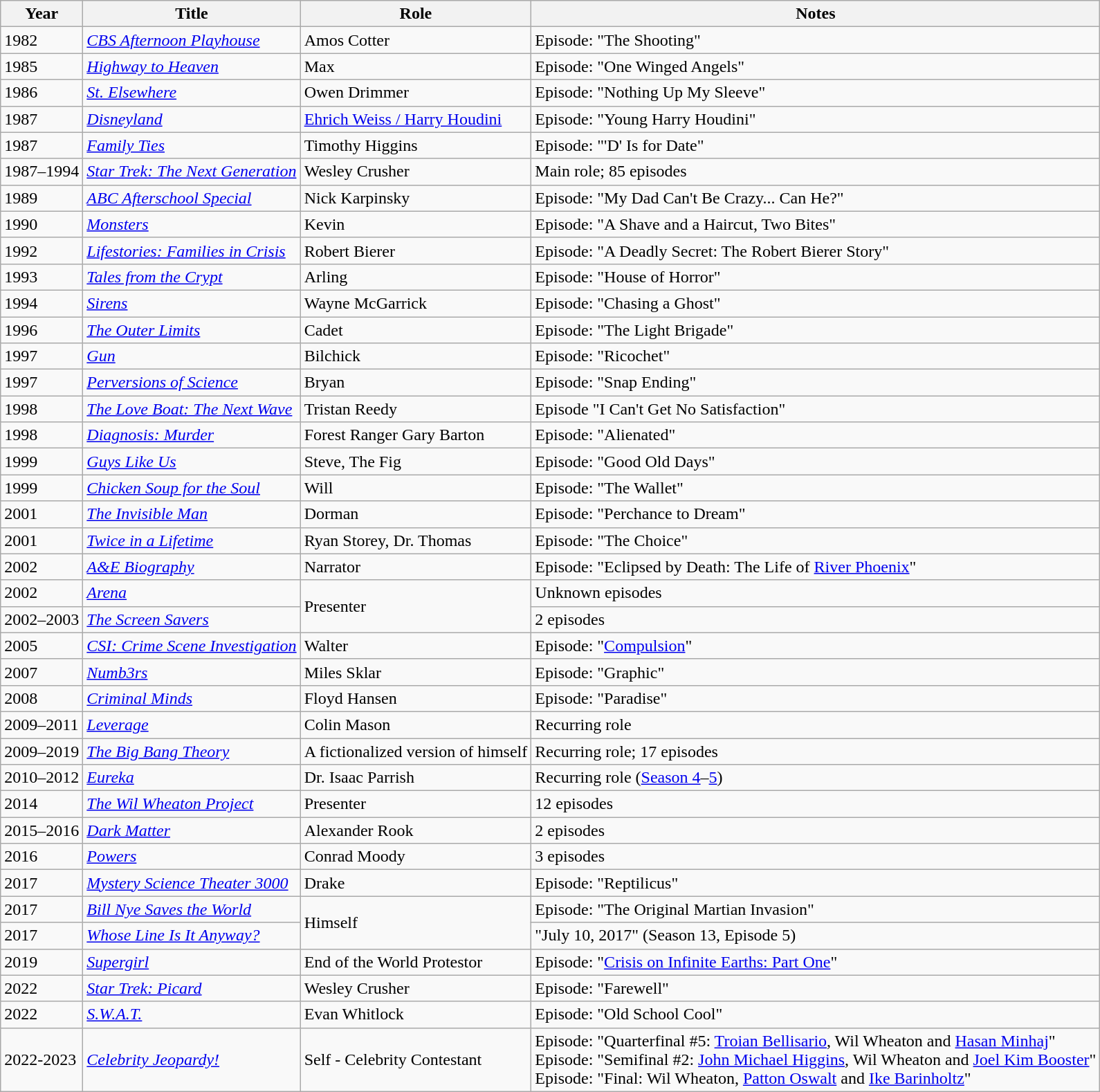<table class="wikitable sortable plainrowheaders">
<tr>
<th>Year</th>
<th>Title</th>
<th>Role</th>
<th class="unsortable">Notes</th>
</tr>
<tr>
<td>1982</td>
<td><em><a href='#'>CBS Afternoon Playhouse</a></em></td>
<td>Amos Cotter</td>
<td>Episode: "The Shooting"</td>
</tr>
<tr>
<td>1985</td>
<td><em><a href='#'>Highway to Heaven</a></em></td>
<td>Max</td>
<td>Episode: "One Winged Angels"</td>
</tr>
<tr>
<td>1986</td>
<td><em><a href='#'>St. Elsewhere</a></em></td>
<td>Owen Drimmer</td>
<td>Episode: "Nothing Up My Sleeve"</td>
</tr>
<tr>
<td>1987</td>
<td><em><a href='#'>Disneyland</a></em></td>
<td><a href='#'>Ehrich Weiss / Harry Houdini</a></td>
<td>Episode: "Young Harry Houdini"</td>
</tr>
<tr>
<td>1987</td>
<td><em><a href='#'>Family Ties</a></em></td>
<td>Timothy Higgins</td>
<td>Episode: "'D' Is for Date"</td>
</tr>
<tr>
<td>1987–1994</td>
<td><em><a href='#'>Star Trek: The Next Generation</a></em></td>
<td>Wesley Crusher</td>
<td>Main role; 85 episodes</td>
</tr>
<tr>
<td>1989</td>
<td><em><a href='#'>ABC Afterschool Special</a></em></td>
<td>Nick Karpinsky</td>
<td>Episode: "My Dad Can't Be Crazy... Can He?"</td>
</tr>
<tr>
<td>1990</td>
<td><em><a href='#'>Monsters</a></em></td>
<td>Kevin</td>
<td>Episode: "A Shave and a Haircut, Two Bites"</td>
</tr>
<tr>
<td>1992</td>
<td><em><a href='#'>Lifestories: Families in Crisis</a></em></td>
<td>Robert Bierer</td>
<td>Episode: "A Deadly Secret: The Robert Bierer Story"</td>
</tr>
<tr>
<td>1993</td>
<td><em><a href='#'>Tales from the Crypt</a></em></td>
<td>Arling</td>
<td>Episode: "House of Horror"</td>
</tr>
<tr>
<td>1994</td>
<td><em><a href='#'>Sirens</a></em></td>
<td>Wayne McGarrick</td>
<td>Episode: "Chasing a Ghost"</td>
</tr>
<tr>
<td>1996</td>
<td><em><a href='#'>The Outer Limits</a></em></td>
<td>Cadet</td>
<td>Episode: "The Light Brigade"</td>
</tr>
<tr>
<td>1997</td>
<td><em><a href='#'>Gun</a></em></td>
<td>Bilchick</td>
<td>Episode: "Ricochet"</td>
</tr>
<tr>
<td>1997</td>
<td><em><a href='#'>Perversions of Science</a></em></td>
<td>Bryan</td>
<td>Episode: "Snap Ending"</td>
</tr>
<tr>
<td>1998</td>
<td><em><a href='#'>The Love Boat: The Next Wave</a></em></td>
<td>Tristan Reedy</td>
<td>Episode "I Can't Get No Satisfaction"</td>
</tr>
<tr>
<td>1998</td>
<td><em><a href='#'>Diagnosis: Murder</a></em></td>
<td>Forest Ranger Gary Barton</td>
<td>Episode: "Alienated"</td>
</tr>
<tr>
<td>1999</td>
<td><em><a href='#'>Guys Like Us</a></em></td>
<td>Steve, The Fig</td>
<td>Episode: "Good Old Days"</td>
</tr>
<tr>
<td>1999</td>
<td><em><a href='#'>Chicken Soup for the Soul</a></em></td>
<td>Will</td>
<td>Episode: "The Wallet"</td>
</tr>
<tr>
<td>2001</td>
<td><em><a href='#'>The Invisible Man</a></em></td>
<td>Dorman</td>
<td>Episode: "Perchance to Dream"</td>
</tr>
<tr>
<td>2001</td>
<td><em><a href='#'>Twice in a Lifetime</a></em></td>
<td>Ryan Storey, Dr. Thomas</td>
<td>Episode: "The Choice"</td>
</tr>
<tr>
<td>2002</td>
<td><em><a href='#'>A&E Biography</a></em></td>
<td>Narrator</td>
<td>Episode: "Eclipsed by Death: The Life of <a href='#'>River Phoenix</a>"</td>
</tr>
<tr>
<td>2002</td>
<td><em><a href='#'>Arena</a></em></td>
<td rowspan="2">Presenter</td>
<td>Unknown episodes</td>
</tr>
<tr>
<td>2002–2003</td>
<td><em><a href='#'>The Screen Savers</a></em></td>
<td>2 episodes</td>
</tr>
<tr>
<td>2005</td>
<td><em><a href='#'>CSI: Crime Scene Investigation</a></em></td>
<td>Walter</td>
<td>Episode: "<a href='#'>Compulsion</a>"</td>
</tr>
<tr>
<td>2007</td>
<td><em><a href='#'>Numb3rs</a></em></td>
<td>Miles Sklar</td>
<td>Episode: "Graphic"</td>
</tr>
<tr>
<td>2008</td>
<td><em><a href='#'>Criminal Minds</a></em></td>
<td>Floyd Hansen</td>
<td>Episode: "Paradise"</td>
</tr>
<tr>
<td>2009–2011</td>
<td><em><a href='#'>Leverage</a></em></td>
<td>Colin Mason</td>
<td>Recurring role</td>
</tr>
<tr>
<td>2009–2019</td>
<td><em><a href='#'>The Big Bang Theory</a></em></td>
<td>A fictionalized version of himself</td>
<td>Recurring role; 17 episodes</td>
</tr>
<tr>
<td>2010–2012</td>
<td><em><a href='#'>Eureka</a></em></td>
<td>Dr. Isaac Parrish</td>
<td>Recurring role (<a href='#'>Season 4</a>–<a href='#'>5</a>)</td>
</tr>
<tr>
<td>2014</td>
<td><em><a href='#'>The Wil Wheaton Project</a></em></td>
<td>Presenter</td>
<td>12 episodes</td>
</tr>
<tr>
<td>2015–2016</td>
<td><em><a href='#'>Dark Matter</a></em></td>
<td>Alexander Rook</td>
<td>2 episodes</td>
</tr>
<tr>
<td>2016</td>
<td><em><a href='#'>Powers</a></em></td>
<td>Conrad Moody</td>
<td>3 episodes</td>
</tr>
<tr>
<td>2017</td>
<td><em><a href='#'>Mystery Science Theater 3000</a></em></td>
<td>Drake</td>
<td>Episode: "Reptilicus"</td>
</tr>
<tr>
<td>2017</td>
<td><em><a href='#'>Bill Nye Saves the World</a></em></td>
<td rowspan="2">Himself</td>
<td>Episode: "The Original Martian Invasion"</td>
</tr>
<tr>
<td>2017</td>
<td><em><a href='#'>Whose Line Is It Anyway?</a></em></td>
<td>"July 10, 2017" (Season 13, Episode 5)</td>
</tr>
<tr>
<td>2019</td>
<td><em><a href='#'>Supergirl</a></em></td>
<td>End of the World Protestor</td>
<td>Episode: "<a href='#'>Crisis on Infinite Earths: Part One</a>"</td>
</tr>
<tr>
<td>2022</td>
<td><em><a href='#'>Star Trek: Picard</a></em></td>
<td>Wesley Crusher</td>
<td>Episode: "Farewell"</td>
</tr>
<tr>
<td>2022</td>
<td><em><a href='#'>S.W.A.T.</a></em></td>
<td>Evan Whitlock</td>
<td>Episode: "Old School Cool"</td>
</tr>
<tr>
<td>2022-2023</td>
<td><em><a href='#'>Celebrity Jeopardy!</a></em></td>
<td>Self - Celebrity Contestant</td>
<td>Episode: "Quarterfinal #5: <a href='#'>Troian Bellisario</a>, Wil Wheaton and <a href='#'>Hasan Minhaj</a>"<br>Episode: "Semifinal #2: <a href='#'>John Michael Higgins</a>, Wil Wheaton and <a href='#'>Joel Kim Booster</a>"<br>Episode: "Final: Wil Wheaton, <a href='#'>Patton Oswalt</a> and <a href='#'>Ike Barinholtz</a>"</td>
</tr>
</table>
